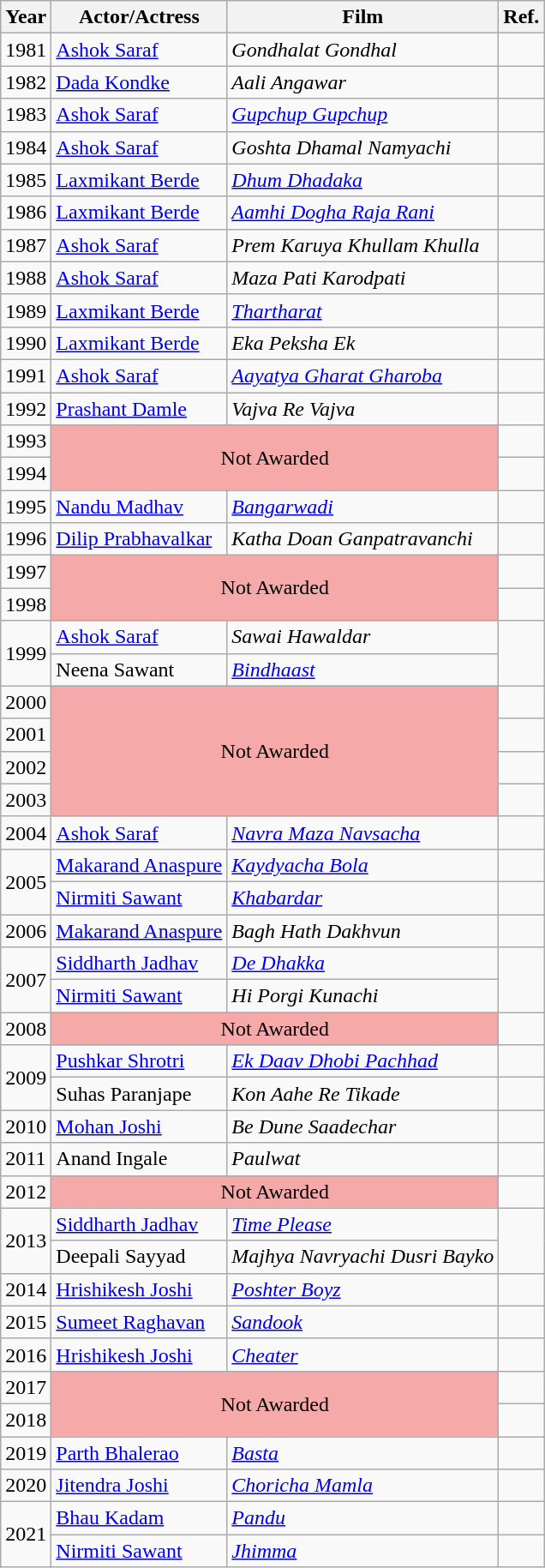<table class="wikitable">
<tr>
<th>Year</th>
<th>Actor/Actress</th>
<th>Film</th>
<th>Ref.</th>
</tr>
<tr>
<td>1981</td>
<td><a href='#'>Ashok Saraf</a></td>
<td><em>Gondhalat Gondhal</em></td>
<td></td>
</tr>
<tr>
<td>1982</td>
<td><a href='#'>Dada Kondke</a></td>
<td><em>Aali Angawar</em></td>
<td></td>
</tr>
<tr>
<td>1983</td>
<td><a href='#'>Ashok Saraf</a></td>
<td><em><a href='#'>Gupchup Gupchup</a></em></td>
<td></td>
</tr>
<tr>
<td>1984</td>
<td><a href='#'>Ashok Saraf</a></td>
<td><em>Goshta Dhamal Namyachi</em></td>
<td></td>
</tr>
<tr>
<td>1985</td>
<td><a href='#'>Laxmikant Berde</a></td>
<td><em><a href='#'>Dhum Dhadaka</a></em></td>
<td></td>
</tr>
<tr>
<td>1986</td>
<td><a href='#'>Laxmikant Berde</a></td>
<td><em><a href='#'>Aamhi Dogha Raja Rani</a></em></td>
<td></td>
</tr>
<tr>
<td>1987</td>
<td><a href='#'>Ashok Saraf</a></td>
<td><em>Prem Karuya Khullam Khulla</em></td>
<td></td>
</tr>
<tr>
<td>1988</td>
<td><a href='#'>Ashok Saraf</a></td>
<td><em>Maza Pati Karodpati</em></td>
<td></td>
</tr>
<tr>
<td>1989</td>
<td><a href='#'>Laxmikant Berde</a></td>
<td><em><a href='#'>Thartharat</a></em></td>
<td></td>
</tr>
<tr>
<td>1990</td>
<td><a href='#'>Laxmikant Berde</a></td>
<td><em>Eka Peksha Ek</em></td>
<td></td>
</tr>
<tr>
<td>1991</td>
<td><a href='#'>Ashok Saraf</a></td>
<td><em><a href='#'>Aayatya Gharat Gharoba</a></em></td>
<td></td>
</tr>
<tr>
<td>1992</td>
<td><a href='#'>Prashant Damle</a></td>
<td><em>Vajva Re Vajva</em></td>
<td></td>
</tr>
<tr>
<td>1993</td>
<td colspan="2" rowspan="2" bgcolor="#F5A9A9" align="center">Not Awarded</td>
<td></td>
</tr>
<tr>
<td>1994</td>
<td></td>
</tr>
<tr>
<td>1995</td>
<td><a href='#'>Nandu Madhav</a></td>
<td><em><a href='#'>Bangarwadi</a></em></td>
<td></td>
</tr>
<tr>
<td>1996</td>
<td><a href='#'>Dilip Prabhavalkar</a></td>
<td><em>Katha Doan Ganpatravanchi</em></td>
<td></td>
</tr>
<tr>
<td>1997</td>
<td colspan="2" rowspan="2" bgcolor="#F5A9A9" align="center">Not Awarded</td>
<td></td>
</tr>
<tr>
<td>1998</td>
<td></td>
</tr>
<tr>
<td rowspan="2">1999</td>
<td><a href='#'>Ashok Saraf</a></td>
<td><em>Sawai Hawaldar</em></td>
<td rowspan="2"></td>
</tr>
<tr>
<td>Neena Sawant</td>
<td><em><a href='#'>Bindhaast</a></em></td>
</tr>
<tr>
<td>2000</td>
<td colspan="2" rowspan="4" bgcolor="#F5A9A9" align="center">Not Awarded</td>
<td></td>
</tr>
<tr>
<td>2001</td>
<td></td>
</tr>
<tr>
<td>2002</td>
<td></td>
</tr>
<tr>
<td>2003</td>
<td></td>
</tr>
<tr>
<td>2004</td>
<td><a href='#'>Ashok Saraf</a></td>
<td><em><a href='#'>Navra Maza Navsacha</a></em></td>
<td></td>
</tr>
<tr>
<td rowspan="2">2005</td>
<td><a href='#'>Makarand Anaspure</a></td>
<td><em><a href='#'>Kaydyacha Bola</a></em></td>
<td></td>
</tr>
<tr>
<td><a href='#'>Nirmiti Sawant</a></td>
<td><em><a href='#'>Khabardar</a></em></td>
<td></td>
</tr>
<tr>
<td>2006</td>
<td><a href='#'>Makarand Anaspure</a></td>
<td><em>Bagh Hath Dakhvun</em></td>
<td></td>
</tr>
<tr>
<td rowspan="2">2007</td>
<td><a href='#'>Siddharth Jadhav</a></td>
<td><em><a href='#'>De Dhakka</a></em></td>
<td rowspan="2"></td>
</tr>
<tr>
<td><a href='#'>Nirmiti Sawant</a></td>
<td><em>Hi Porgi Kunachi</em></td>
</tr>
<tr>
<td>2008</td>
<td colspan="2" bgcolor="#F5A9A9" align="center">Not Awarded</td>
<td></td>
</tr>
<tr>
<td rowspan="2">2009</td>
<td><a href='#'>Pushkar Shrotri</a></td>
<td><em><a href='#'>Ek Daav Dhobi Pachhad</a></em></td>
<td></td>
</tr>
<tr>
<td>Suhas Paranjape</td>
<td><em>Kon Aahe Re Tikade</em></td>
<td></td>
</tr>
<tr>
<td>2010</td>
<td><a href='#'>Mohan Joshi</a></td>
<td><em>Be Dune Saadechar</em></td>
<td></td>
</tr>
<tr>
<td>2011</td>
<td>Anand Ingale</td>
<td><em>Paulwat</em></td>
<td></td>
</tr>
<tr>
<td>2012</td>
<td colspan="2" bgcolor="#F5A9A9" align="center">Not Awarded</td>
<td></td>
</tr>
<tr>
<td rowspan="2">2013</td>
<td><a href='#'>Siddharth Jadhav</a></td>
<td><em><a href='#'>Time Please</a></em></td>
<td rowspan="2"></td>
</tr>
<tr>
<td>Deepali Sayyad</td>
<td><em>Majhya Navryachi Dusri Bayko</em></td>
</tr>
<tr>
<td>2014</td>
<td><a href='#'>Hrishikesh Joshi</a></td>
<td><em><a href='#'>Poshter Boyz</a></em></td>
<td></td>
</tr>
<tr>
<td>2015</td>
<td><a href='#'>Sumeet Raghavan</a></td>
<td><em><a href='#'>Sandook</a></em></td>
<td></td>
</tr>
<tr>
<td>2016</td>
<td><a href='#'>Hrishikesh Joshi</a></td>
<td><em><a href='#'>Cheater</a></em></td>
<td></td>
</tr>
<tr>
<td>2017</td>
<td colspan="2" rowspan="2" bgcolor="#F5A9A9" align="center">Not Awarded</td>
<td></td>
</tr>
<tr>
<td>2018</td>
<td></td>
</tr>
<tr>
<td>2019</td>
<td><a href='#'>Parth Bhalerao</a></td>
<td><em><a href='#'>Basta</a></em></td>
<td></td>
</tr>
<tr>
<td>2020</td>
<td><a href='#'>Jitendra Joshi</a></td>
<td><em><a href='#'>Choricha Mamla</a></em></td>
<td></td>
</tr>
<tr>
<td rowspan="2">2021</td>
<td><a href='#'>Bhau Kadam</a></td>
<td><em><a href='#'>Pandu</a></em></td>
<td></td>
</tr>
<tr>
<td><a href='#'>Nirmiti Sawant</a></td>
<td><em><a href='#'>Jhimma</a></em></td>
<td></td>
</tr>
</table>
